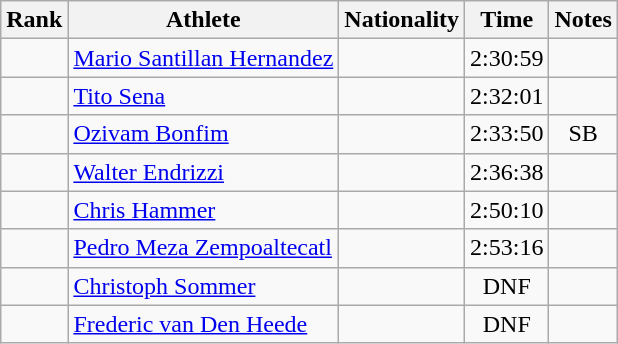<table class="wikitable sortable" style=text-align:center>
<tr>
<th>Rank</th>
<th>Athlete</th>
<th>Nationality</th>
<th>Time</th>
<th>Notes</th>
</tr>
<tr>
<td></td>
<td align=left><a href='#'>Mario Santillan Hernandez</a></td>
<td align=left></td>
<td>2:30:59</td>
<td></td>
</tr>
<tr>
<td></td>
<td align=left><a href='#'>Tito Sena</a></td>
<td align=left></td>
<td>2:32:01</td>
<td></td>
</tr>
<tr>
<td></td>
<td align=left><a href='#'>Ozivam Bonfim</a></td>
<td align=left></td>
<td>2:33:50</td>
<td>SB</td>
</tr>
<tr>
<td></td>
<td align=left><a href='#'>Walter Endrizzi</a></td>
<td align=left></td>
<td>2:36:38</td>
<td></td>
</tr>
<tr>
<td></td>
<td align=left><a href='#'>Chris Hammer</a></td>
<td align="left"></td>
<td>2:50:10</td>
<td></td>
</tr>
<tr>
<td></td>
<td align=left><a href='#'>Pedro Meza Zempoaltecatl</a></td>
<td align=left></td>
<td>2:53:16</td>
<td></td>
</tr>
<tr>
<td></td>
<td align=left><a href='#'>Christoph Sommer</a></td>
<td align=left></td>
<td>DNF</td>
<td></td>
</tr>
<tr>
<td></td>
<td align=left><a href='#'>Frederic van Den Heede</a></td>
<td align=left></td>
<td>DNF</td>
<td></td>
</tr>
</table>
